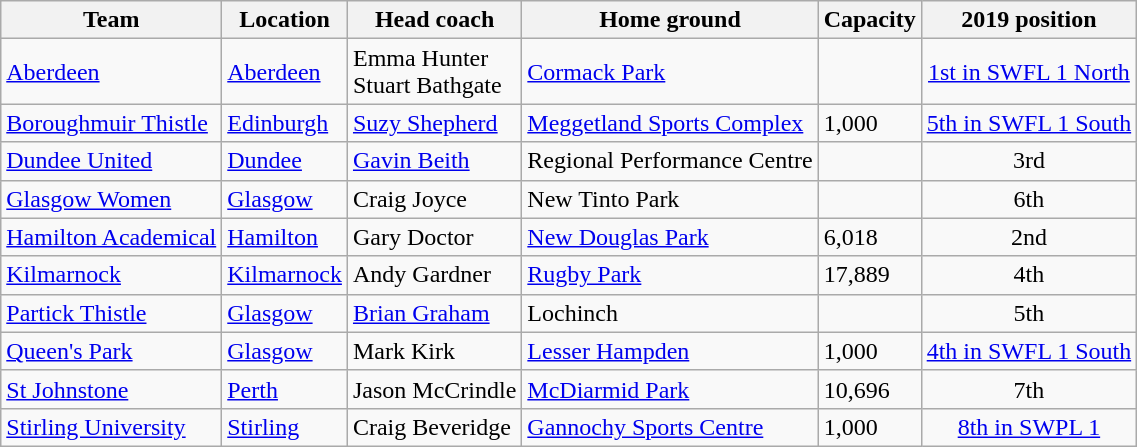<table class="wikitable sortable">
<tr>
<th>Team</th>
<th>Location</th>
<th>Head coach</th>
<th>Home ground</th>
<th>Capacity</th>
<th data-sort-type="number">2019 position</th>
</tr>
<tr>
<td><a href='#'>Aberdeen</a></td>
<td><a href='#'>Aberdeen</a></td>
<td> Emma Hunter<br> Stuart Bathgate</td>
<td><a href='#'>Cormack Park</a></td>
<td></td>
<td align=center><a href='#'>1st in SWFL 1 North</a></td>
</tr>
<tr>
<td><a href='#'>Boroughmuir Thistle</a></td>
<td><a href='#'>Edinburgh</a></td>
<td> <a href='#'>Suzy Shepherd</a></td>
<td><a href='#'>Meggetland Sports Complex</a></td>
<td>1,000</td>
<td align=center><a href='#'>5th in SWFL 1 South</a></td>
</tr>
<tr>
<td><a href='#'>Dundee United</a></td>
<td><a href='#'>Dundee</a></td>
<td> <a href='#'>Gavin Beith</a></td>
<td>Regional Performance Centre</td>
<td></td>
<td align=center>3rd</td>
</tr>
<tr>
<td><a href='#'>Glasgow Women</a></td>
<td><a href='#'>Glasgow</a></td>
<td> Craig Joyce</td>
<td>New Tinto Park</td>
<td></td>
<td align=center>6th</td>
</tr>
<tr>
<td><a href='#'>Hamilton Academical</a></td>
<td><a href='#'>Hamilton</a></td>
<td> Gary Doctor</td>
<td><a href='#'>New Douglas Park</a></td>
<td>6,018</td>
<td align=center>2nd</td>
</tr>
<tr>
<td><a href='#'>Kilmarnock</a></td>
<td><a href='#'>Kilmarnock</a></td>
<td> Andy Gardner</td>
<td><a href='#'>Rugby Park</a></td>
<td>17,889</td>
<td align=center>4th</td>
</tr>
<tr>
<td><a href='#'>Partick Thistle</a></td>
<td><a href='#'>Glasgow</a></td>
<td> <a href='#'>Brian Graham</a></td>
<td>Lochinch</td>
<td></td>
<td align=center>5th</td>
</tr>
<tr>
<td><a href='#'>Queen's Park</a></td>
<td><a href='#'>Glasgow</a></td>
<td> Mark Kirk</td>
<td><a href='#'>Lesser Hampden</a></td>
<td>1,000</td>
<td align=center><a href='#'>4th in SWFL 1 South</a></td>
</tr>
<tr>
<td><a href='#'>St Johnstone</a></td>
<td><a href='#'>Perth</a></td>
<td> Jason McCrindle</td>
<td><a href='#'>McDiarmid Park</a></td>
<td>10,696</td>
<td align=center>7th</td>
</tr>
<tr>
<td><a href='#'>Stirling University</a></td>
<td><a href='#'>Stirling</a></td>
<td> Craig Beveridge</td>
<td><a href='#'>Gannochy Sports Centre</a></td>
<td>1,000</td>
<td align=center><a href='#'>8th in SWPL 1</a></td>
</tr>
</table>
